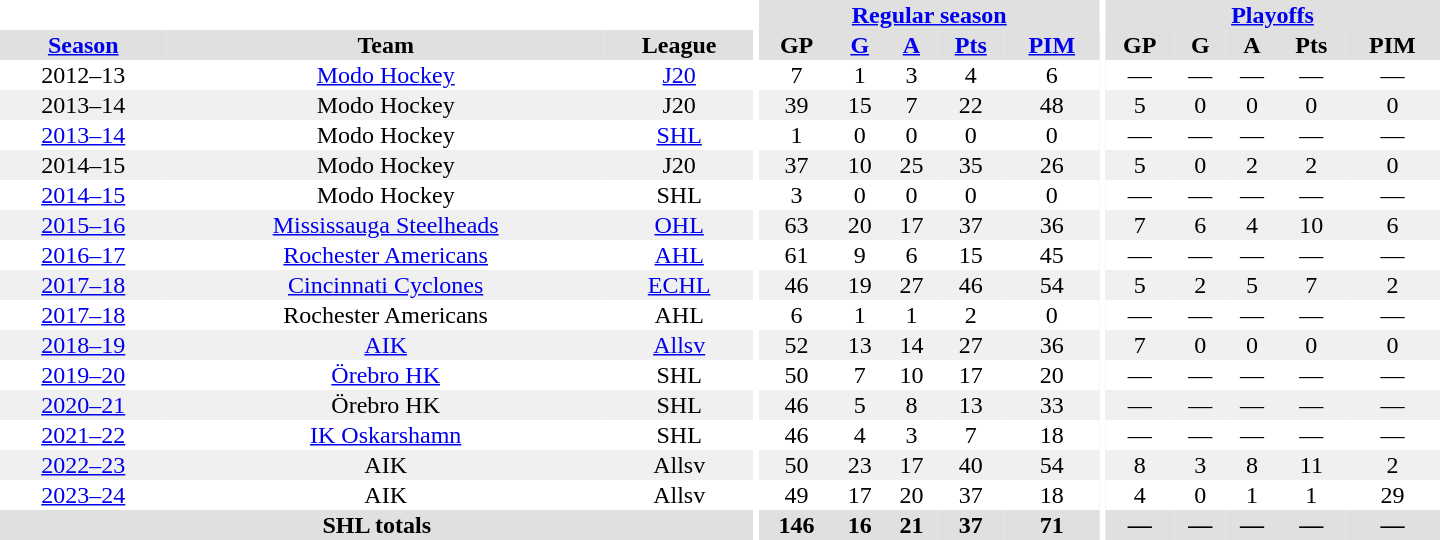<table border="0" cellpadding="1" cellspacing="0" style="text-align:center; width:60em">
<tr bgcolor="#e0e0e0">
<th colspan="3" bgcolor="#ffffff"></th>
<th rowspan="99" bgcolor="#ffffff"></th>
<th colspan="5"><a href='#'>Regular season</a></th>
<th rowspan="99" bgcolor="#ffffff"></th>
<th colspan="5"><a href='#'>Playoffs</a></th>
</tr>
<tr bgcolor="#e0e0e0">
<th><a href='#'>Season</a></th>
<th>Team</th>
<th>League</th>
<th>GP</th>
<th><a href='#'>G</a></th>
<th><a href='#'>A</a></th>
<th><a href='#'>Pts</a></th>
<th><a href='#'>PIM</a></th>
<th>GP</th>
<th>G</th>
<th>A</th>
<th>Pts</th>
<th>PIM</th>
</tr>
<tr>
<td>2012–13</td>
<td><a href='#'>Modo Hockey</a></td>
<td><a href='#'>J20</a></td>
<td>7</td>
<td>1</td>
<td>3</td>
<td>4</td>
<td>6</td>
<td>—</td>
<td>—</td>
<td>—</td>
<td>—</td>
<td>—</td>
</tr>
<tr bgcolor="#f0f0f0">
<td>2013–14</td>
<td>Modo Hockey</td>
<td>J20</td>
<td>39</td>
<td>15</td>
<td>7</td>
<td>22</td>
<td>48</td>
<td>5</td>
<td>0</td>
<td>0</td>
<td>0</td>
<td>0</td>
</tr>
<tr>
<td><a href='#'>2013–14</a></td>
<td>Modo Hockey</td>
<td><a href='#'>SHL</a></td>
<td>1</td>
<td>0</td>
<td>0</td>
<td>0</td>
<td>0</td>
<td>—</td>
<td>—</td>
<td>—</td>
<td>—</td>
<td>—</td>
</tr>
<tr bgcolor="#f0f0f0">
<td>2014–15</td>
<td>Modo Hockey</td>
<td>J20</td>
<td>37</td>
<td>10</td>
<td>25</td>
<td>35</td>
<td>26</td>
<td>5</td>
<td>0</td>
<td>2</td>
<td>2</td>
<td>0</td>
</tr>
<tr>
<td><a href='#'>2014–15</a></td>
<td>Modo Hockey</td>
<td>SHL</td>
<td>3</td>
<td>0</td>
<td>0</td>
<td>0</td>
<td>0</td>
<td>—</td>
<td>—</td>
<td>—</td>
<td>—</td>
<td>—</td>
</tr>
<tr bgcolor="#f0f0f0">
<td><a href='#'>2015–16</a></td>
<td><a href='#'>Mississauga Steelheads</a></td>
<td><a href='#'>OHL</a></td>
<td>63</td>
<td>20</td>
<td>17</td>
<td>37</td>
<td>36</td>
<td>7</td>
<td>6</td>
<td>4</td>
<td>10</td>
<td>6</td>
</tr>
<tr>
<td><a href='#'>2016–17</a></td>
<td><a href='#'>Rochester Americans</a></td>
<td><a href='#'>AHL</a></td>
<td>61</td>
<td>9</td>
<td>6</td>
<td>15</td>
<td>45</td>
<td>—</td>
<td>—</td>
<td>—</td>
<td>—</td>
<td>—</td>
</tr>
<tr bgcolor="#f0f0f0">
<td><a href='#'>2017–18</a></td>
<td><a href='#'>Cincinnati Cyclones</a></td>
<td><a href='#'>ECHL</a></td>
<td>46</td>
<td>19</td>
<td>27</td>
<td>46</td>
<td>54</td>
<td>5</td>
<td>2</td>
<td>5</td>
<td>7</td>
<td>2</td>
</tr>
<tr>
<td><a href='#'>2017–18</a></td>
<td>Rochester Americans</td>
<td>AHL</td>
<td>6</td>
<td>1</td>
<td>1</td>
<td>2</td>
<td>0</td>
<td>—</td>
<td>—</td>
<td>—</td>
<td>—</td>
<td>—</td>
</tr>
<tr bgcolor="#f0f0f0">
<td><a href='#'>2018–19</a></td>
<td><a href='#'>AIK</a></td>
<td><a href='#'>Allsv</a></td>
<td>52</td>
<td>13</td>
<td>14</td>
<td>27</td>
<td>36</td>
<td>7</td>
<td>0</td>
<td>0</td>
<td>0</td>
<td>0</td>
</tr>
<tr>
<td><a href='#'>2019–20</a></td>
<td><a href='#'>Örebro HK</a></td>
<td>SHL</td>
<td>50</td>
<td>7</td>
<td>10</td>
<td>17</td>
<td>20</td>
<td>—</td>
<td>—</td>
<td>—</td>
<td>—</td>
<td>—</td>
</tr>
<tr bgcolor="#f0f0f0">
<td><a href='#'>2020–21</a></td>
<td>Örebro HK</td>
<td>SHL</td>
<td>46</td>
<td>5</td>
<td>8</td>
<td>13</td>
<td>33</td>
<td>—</td>
<td>—</td>
<td>—</td>
<td>—</td>
<td>—</td>
</tr>
<tr>
<td><a href='#'>2021–22</a></td>
<td><a href='#'>IK Oskarshamn</a></td>
<td>SHL</td>
<td>46</td>
<td>4</td>
<td>3</td>
<td>7</td>
<td>18</td>
<td>—</td>
<td>—</td>
<td>—</td>
<td>—</td>
<td>—</td>
</tr>
<tr bgcolor="#f0f0f0">
<td><a href='#'>2022–23</a></td>
<td>AIK</td>
<td>Allsv</td>
<td>50</td>
<td>23</td>
<td>17</td>
<td>40</td>
<td>54</td>
<td>8</td>
<td>3</td>
<td>8</td>
<td>11</td>
<td>2</td>
</tr>
<tr>
<td><a href='#'>2023–24</a></td>
<td>AIK</td>
<td>Allsv</td>
<td>49</td>
<td>17</td>
<td>20</td>
<td>37</td>
<td>18</td>
<td>4</td>
<td>0</td>
<td>1</td>
<td>1</td>
<td>29</td>
</tr>
<tr bgcolor="#e0e0e0">
<th colspan="3">SHL totals</th>
<th>146</th>
<th>16</th>
<th>21</th>
<th>37</th>
<th>71</th>
<th>—</th>
<th>—</th>
<th>—</th>
<th>—</th>
<th>—</th>
</tr>
</table>
